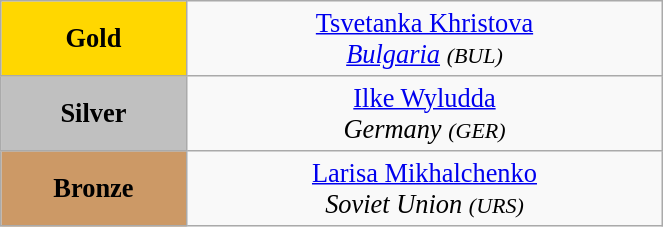<table class="wikitable" style=" text-align:center; font-size:110%;" width="35%">
<tr>
<td bgcolor="gold"><strong>Gold</strong></td>
<td> <a href='#'>Tsvetanka Khristova</a><br><em><a href='#'>Bulgaria</a> <small>(BUL)</small></em></td>
</tr>
<tr>
<td bgcolor="silver"><strong>Silver</strong></td>
<td> <a href='#'>Ilke Wyludda</a><br><em>Germany <small>(GER)</small></em></td>
</tr>
<tr>
<td bgcolor="CC9966"><strong>Bronze</strong></td>
<td> <a href='#'>Larisa Mikhalchenko</a><br><em>Soviet Union <small>(URS)</small></em></td>
</tr>
</table>
